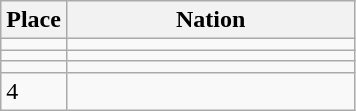<table class=wikitable style=text-align:left>
<tr>
<th width=35>Place</th>
<th width=185>Nation</th>
</tr>
<tr>
<td></td>
<td style=text-align:left></td>
</tr>
<tr>
<td></td>
<td style=text-align:left></td>
</tr>
<tr>
<td></td>
<td style=text-align:left></td>
</tr>
<tr>
<td style=text-align:left>4</td>
<td></td>
</tr>
</table>
